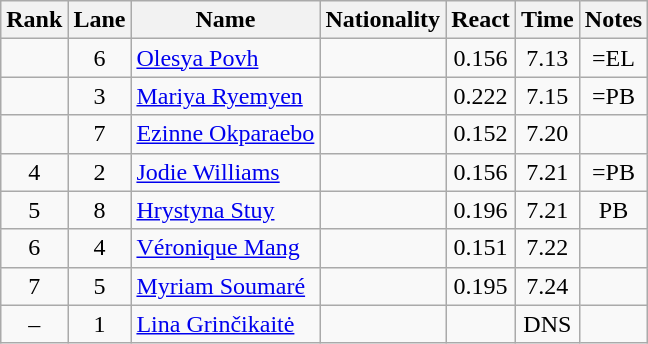<table class="wikitable sortable" style="text-align:center">
<tr>
<th>Rank</th>
<th>Lane</th>
<th>Name</th>
<th>Nationality</th>
<th>React</th>
<th>Time</th>
<th>Notes</th>
</tr>
<tr>
<td></td>
<td>6</td>
<td align=left><a href='#'>Olesya Povh</a></td>
<td align=left></td>
<td>0.156</td>
<td>7.13</td>
<td>=EL</td>
</tr>
<tr>
<td></td>
<td>3</td>
<td align=left><a href='#'>Mariya Ryemyen</a></td>
<td align=left></td>
<td>0.222</td>
<td>7.15</td>
<td>=PB</td>
</tr>
<tr>
<td></td>
<td>7</td>
<td align=left><a href='#'>Ezinne Okparaebo</a></td>
<td align=left></td>
<td>0.152</td>
<td>7.20</td>
<td></td>
</tr>
<tr>
<td>4</td>
<td>2</td>
<td align=left><a href='#'>Jodie Williams</a></td>
<td align=left></td>
<td>0.156</td>
<td>7.21</td>
<td>=PB</td>
</tr>
<tr>
<td>5</td>
<td>8</td>
<td align=left><a href='#'>Hrystyna Stuy</a></td>
<td align=left></td>
<td>0.196</td>
<td>7.21</td>
<td>PB</td>
</tr>
<tr>
<td>6</td>
<td>4</td>
<td align=left><a href='#'>Véronique Mang</a></td>
<td align=left></td>
<td>0.151</td>
<td>7.22</td>
<td></td>
</tr>
<tr>
<td>7</td>
<td>5</td>
<td align=left><a href='#'>Myriam Soumaré</a></td>
<td align=left></td>
<td>0.195</td>
<td>7.24</td>
<td></td>
</tr>
<tr>
<td>–</td>
<td>1</td>
<td align=left><a href='#'>Lina Grinčikaitė</a></td>
<td align=left></td>
<td></td>
<td>DNS</td>
<td></td>
</tr>
</table>
